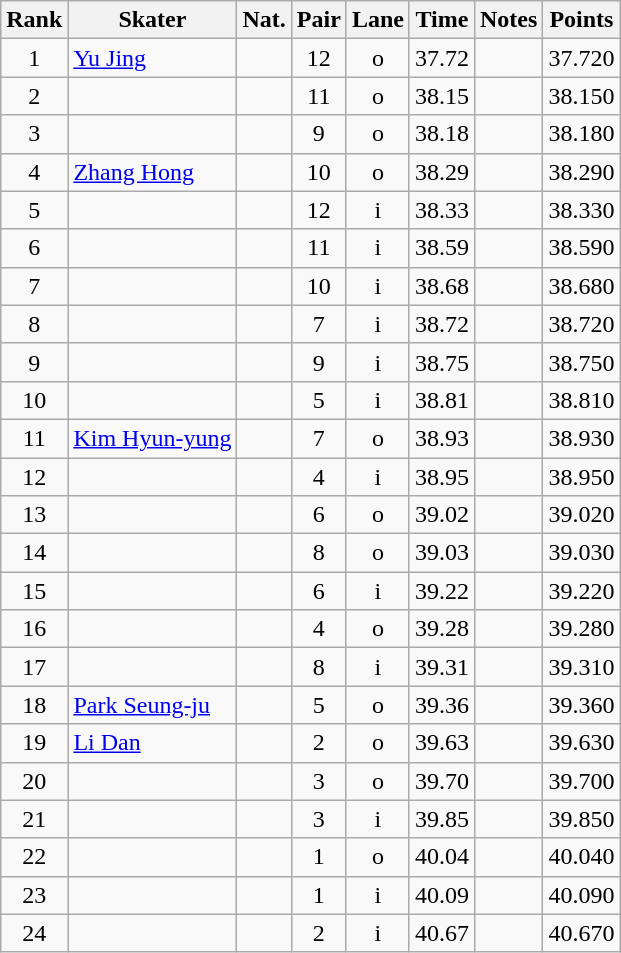<table class="wikitable sortable" border="1" style="text-align:center">
<tr>
<th>Rank</th>
<th>Skater</th>
<th>Nat.</th>
<th>Pair</th>
<th>Lane</th>
<th>Time</th>
<th>Notes</th>
<th>Points</th>
</tr>
<tr>
<td>1</td>
<td align=left><a href='#'>Yu Jing</a></td>
<td></td>
<td>12</td>
<td>o</td>
<td>37.72</td>
<td></td>
<td>37.720</td>
</tr>
<tr>
<td>2</td>
<td align=left></td>
<td></td>
<td>11</td>
<td>o</td>
<td>38.15</td>
<td></td>
<td>38.150</td>
</tr>
<tr>
<td>3</td>
<td align=left></td>
<td></td>
<td>9</td>
<td>o</td>
<td>38.18</td>
<td></td>
<td>38.180</td>
</tr>
<tr>
<td>4</td>
<td align=left><a href='#'>Zhang Hong</a></td>
<td></td>
<td>10</td>
<td>o</td>
<td>38.29</td>
<td></td>
<td>38.290</td>
</tr>
<tr>
<td>5</td>
<td align=left></td>
<td></td>
<td>12</td>
<td>i</td>
<td>38.33</td>
<td></td>
<td>38.330</td>
</tr>
<tr>
<td>6</td>
<td align=left></td>
<td></td>
<td>11</td>
<td>i</td>
<td>38.59</td>
<td></td>
<td>38.590</td>
</tr>
<tr>
<td>7</td>
<td align=left></td>
<td></td>
<td>10</td>
<td>i</td>
<td>38.68</td>
<td></td>
<td>38.680</td>
</tr>
<tr>
<td>8</td>
<td align=left></td>
<td></td>
<td>7</td>
<td>i</td>
<td>38.72</td>
<td></td>
<td>38.720</td>
</tr>
<tr>
<td>9</td>
<td align=left></td>
<td></td>
<td>9</td>
<td>i</td>
<td>38.75</td>
<td></td>
<td>38.750</td>
</tr>
<tr>
<td>10</td>
<td align=left></td>
<td></td>
<td>5</td>
<td>i</td>
<td>38.81</td>
<td></td>
<td>38.810</td>
</tr>
<tr>
<td>11</td>
<td align=left><a href='#'>Kim Hyun-yung</a></td>
<td></td>
<td>7</td>
<td>o</td>
<td>38.93</td>
<td></td>
<td>38.930</td>
</tr>
<tr>
<td>12</td>
<td align=left></td>
<td></td>
<td>4</td>
<td>i</td>
<td>38.95</td>
<td></td>
<td>38.950</td>
</tr>
<tr>
<td>13</td>
<td align=left></td>
<td></td>
<td>6</td>
<td>o</td>
<td>39.02</td>
<td></td>
<td>39.020</td>
</tr>
<tr>
<td>14</td>
<td align=left></td>
<td></td>
<td>8</td>
<td>o</td>
<td>39.03</td>
<td></td>
<td>39.030</td>
</tr>
<tr>
<td>15</td>
<td align=left></td>
<td></td>
<td>6</td>
<td>i</td>
<td>39.22</td>
<td></td>
<td>39.220</td>
</tr>
<tr>
<td>16</td>
<td align=left></td>
<td></td>
<td>4</td>
<td>o</td>
<td>39.28</td>
<td></td>
<td>39.280</td>
</tr>
<tr>
<td>17</td>
<td align=left></td>
<td></td>
<td>8</td>
<td>i</td>
<td>39.31</td>
<td></td>
<td>39.310</td>
</tr>
<tr>
<td>18</td>
<td align=left><a href='#'>Park Seung-ju</a></td>
<td></td>
<td>5</td>
<td>o</td>
<td>39.36</td>
<td></td>
<td>39.360</td>
</tr>
<tr>
<td>19</td>
<td align=left><a href='#'>Li Dan</a></td>
<td></td>
<td>2</td>
<td>o</td>
<td>39.63</td>
<td></td>
<td>39.630</td>
</tr>
<tr>
<td>20</td>
<td align=left></td>
<td></td>
<td>3</td>
<td>o</td>
<td>39.70</td>
<td></td>
<td>39.700</td>
</tr>
<tr>
<td>21</td>
<td align=left></td>
<td></td>
<td>3</td>
<td>i</td>
<td>39.85</td>
<td></td>
<td>39.850</td>
</tr>
<tr>
<td>22</td>
<td align=left></td>
<td></td>
<td>1</td>
<td>o</td>
<td>40.04</td>
<td></td>
<td>40.040</td>
</tr>
<tr>
<td>23</td>
<td align=left></td>
<td></td>
<td>1</td>
<td>i</td>
<td>40.09</td>
<td></td>
<td>40.090</td>
</tr>
<tr>
<td>24</td>
<td align=left></td>
<td></td>
<td>2</td>
<td>i</td>
<td>40.67</td>
<td></td>
<td>40.670</td>
</tr>
</table>
